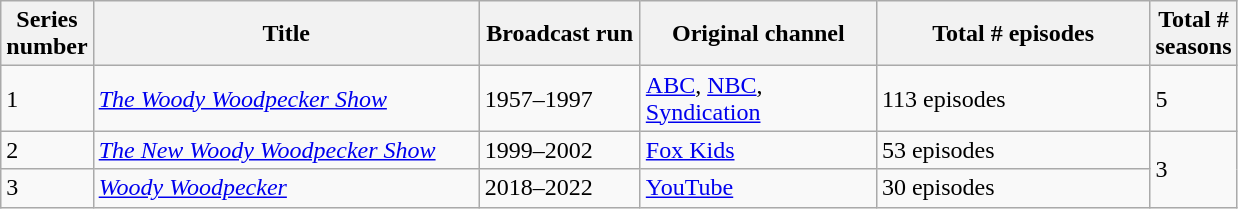<table class="wikitable">
<tr>
<th style="width:30px;">Series number</th>
<th style="width:250px;">Title</th>
<th style="width:100px;">Broadcast run</th>
<th style="width:150px;">Original channel</th>
<th style="width:175px;">Total # episodes</th>
<th style="width:30px;">Total # seasons</th>
</tr>
<tr>
<td>1</td>
<td><em><a href='#'>The Woody Woodpecker Show</a></em></td>
<td>1957–1997</td>
<td><a href='#'>ABC</a>, <a href='#'>NBC</a>, <a href='#'>Syndication</a></td>
<td>113 episodes</td>
<td>5</td>
</tr>
<tr>
<td>2</td>
<td><em><a href='#'>The New Woody Woodpecker Show</a></em></td>
<td>1999–2002</td>
<td><a href='#'>Fox Kids</a></td>
<td>53 episodes</td>
<td rowspan="2">3</td>
</tr>
<tr>
<td>3</td>
<td><em><a href='#'>Woody Woodpecker</a></em></td>
<td>2018–2022</td>
<td><a href='#'>YouTube</a></td>
<td>30 episodes</td>
</tr>
</table>
